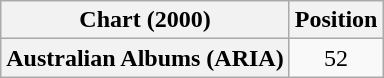<table class="wikitable plainrowheaders" style="text-align:center;">
<tr>
<th scope="column">Chart (2000)</th>
<th scope="column">Position</th>
</tr>
<tr>
<th scope="row">Australian Albums (ARIA)</th>
<td>52</td>
</tr>
</table>
